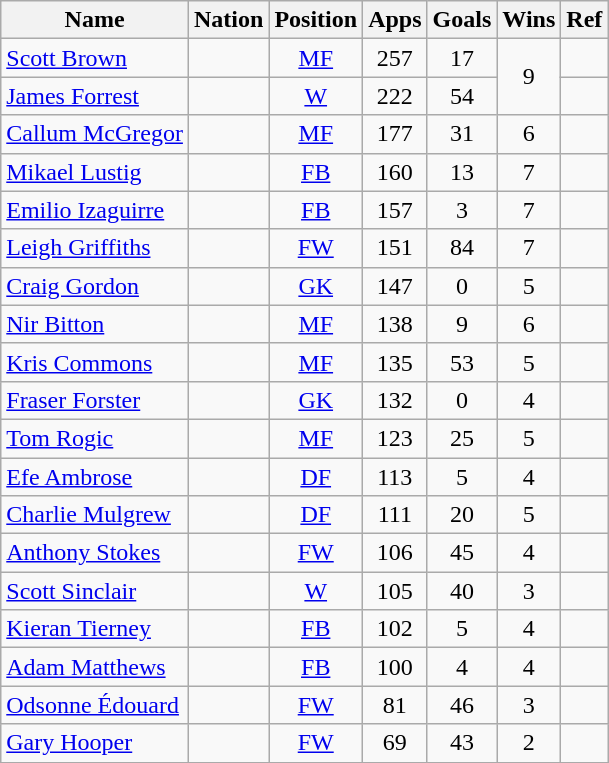<table class="wikitable sortable" style="text-align:center;">
<tr>
<th>Name</th>
<th>Nation</th>
<th>Position</th>
<th>Apps</th>
<th>Goals</th>
<th>Wins</th>
<th>Ref</th>
</tr>
<tr>
<td scope=row align=left><a href='#'>Scott Brown</a></td>
<td></td>
<td><a href='#'>MF</a></td>
<td>257</td>
<td>17</td>
<td rowspan="2">9</td>
<td></td>
</tr>
<tr>
<td scope=row align=left><a href='#'>James Forrest</a></td>
<td></td>
<td><a href='#'>W</a></td>
<td>222</td>
<td>54</td>
<td></td>
</tr>
<tr>
<td scope=row align=left><a href='#'>Callum McGregor</a></td>
<td></td>
<td><a href='#'>MF</a></td>
<td>177</td>
<td>31</td>
<td>6</td>
<td></td>
</tr>
<tr>
<td scope=row align=left><a href='#'>Mikael Lustig</a></td>
<td></td>
<td><a href='#'>FB</a></td>
<td>160</td>
<td>13</td>
<td>7</td>
<td></td>
</tr>
<tr>
<td scope=row align=left><a href='#'>Emilio Izaguirre</a></td>
<td></td>
<td><a href='#'>FB</a></td>
<td>157</td>
<td>3</td>
<td>7</td>
<td></td>
</tr>
<tr>
<td scope=row align=left><a href='#'>Leigh Griffiths</a></td>
<td></td>
<td><a href='#'>FW</a></td>
<td>151</td>
<td>84</td>
<td>7</td>
<td></td>
</tr>
<tr>
<td scope=row align=left><a href='#'>Craig Gordon</a></td>
<td></td>
<td><a href='#'>GK</a></td>
<td>147</td>
<td>0</td>
<td>5</td>
<td></td>
</tr>
<tr>
<td scope=row align=left><a href='#'>Nir Bitton</a></td>
<td></td>
<td><a href='#'>MF</a></td>
<td>138</td>
<td>9</td>
<td>6</td>
<td></td>
</tr>
<tr>
<td scope=row align=left><a href='#'>Kris Commons</a></td>
<td></td>
<td><a href='#'>MF</a></td>
<td>135</td>
<td>53</td>
<td>5</td>
<td></td>
</tr>
<tr>
<td scope=row align=left><a href='#'>Fraser Forster</a></td>
<td></td>
<td><a href='#'>GK</a></td>
<td>132</td>
<td>0</td>
<td>4</td>
<td></td>
</tr>
<tr>
<td scope=row align=left><a href='#'>Tom Rogic</a></td>
<td></td>
<td><a href='#'>MF</a></td>
<td>123</td>
<td>25</td>
<td>5</td>
<td></td>
</tr>
<tr>
<td scope=row align=left><a href='#'>Efe Ambrose</a></td>
<td></td>
<td><a href='#'>DF</a></td>
<td>113</td>
<td>5</td>
<td>4</td>
<td></td>
</tr>
<tr>
<td scope=row align=left><a href='#'>Charlie Mulgrew</a></td>
<td></td>
<td><a href='#'>DF</a></td>
<td>111</td>
<td>20</td>
<td>5</td>
<td></td>
</tr>
<tr>
<td scope=row align=left><a href='#'>Anthony Stokes</a></td>
<td></td>
<td><a href='#'>FW</a></td>
<td>106</td>
<td>45</td>
<td>4</td>
<td></td>
</tr>
<tr>
<td scope=row align=left><a href='#'>Scott Sinclair</a></td>
<td></td>
<td><a href='#'>W</a></td>
<td>105</td>
<td>40</td>
<td>3</td>
<td></td>
</tr>
<tr>
<td scope=row align=left><a href='#'>Kieran Tierney</a></td>
<td></td>
<td><a href='#'>FB</a></td>
<td>102</td>
<td>5</td>
<td>4</td>
<td></td>
</tr>
<tr>
<td scope=row align=left><a href='#'>Adam Matthews</a></td>
<td></td>
<td><a href='#'>FB</a></td>
<td>100</td>
<td>4</td>
<td>4</td>
<td></td>
</tr>
<tr>
<td scope=row align=left><a href='#'>Odsonne Édouard</a></td>
<td></td>
<td><a href='#'>FW</a></td>
<td>81</td>
<td>46</td>
<td>3</td>
<td></td>
</tr>
<tr>
<td scope=row align=left><a href='#'>Gary Hooper</a></td>
<td></td>
<td><a href='#'>FW</a></td>
<td>69</td>
<td>43</td>
<td>2</td>
<td></td>
</tr>
<tr>
</tr>
</table>
